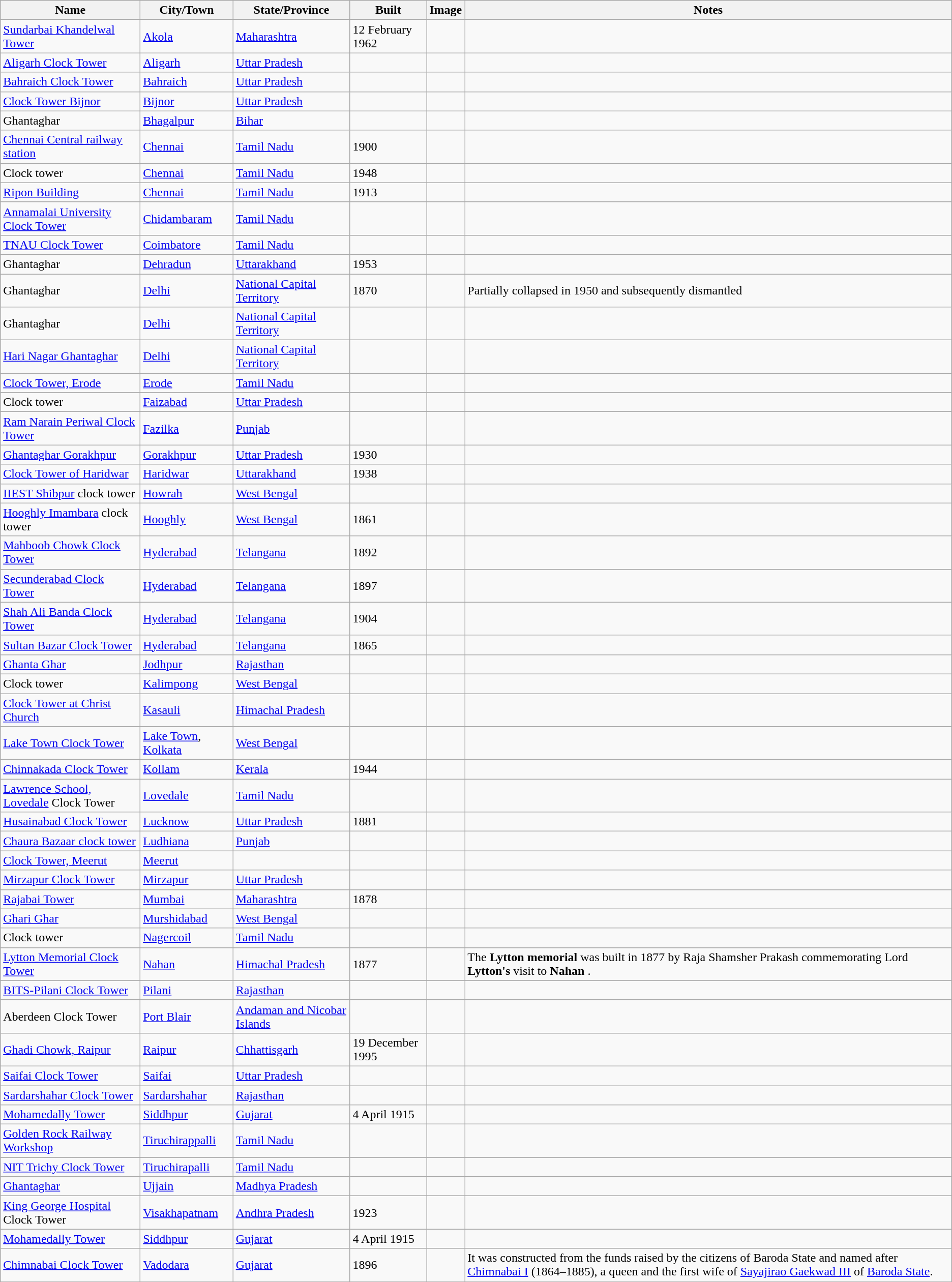<table class="wikitable sortable">
<tr>
<th>Name</th>
<th>City/Town</th>
<th>State/Province</th>
<th>Built</th>
<th>Image</th>
<th>Notes</th>
</tr>
<tr>
<td><a href='#'>Sundarbai Khandelwal Tower</a></td>
<td><a href='#'>Akola</a></td>
<td><a href='#'>Maharashtra</a></td>
<td>12 February 1962</td>
<td></td>
<td></td>
</tr>
<tr>
<td><a href='#'>Aligarh Clock Tower</a></td>
<td><a href='#'>Aligarh</a></td>
<td><a href='#'>Uttar Pradesh</a></td>
<td></td>
<td></td>
<td></td>
</tr>
<tr>
<td><a href='#'>Bahraich Clock Tower</a></td>
<td><a href='#'>Bahraich</a></td>
<td><a href='#'>Uttar Pradesh</a></td>
<td></td>
<td></td>
<td></td>
</tr>
<tr>
<td><a href='#'>Clock Tower Bijnor</a></td>
<td><a href='#'>Bijnor</a></td>
<td><a href='#'>Uttar Pradesh</a></td>
<td></td>
<td></td>
<td></td>
</tr>
<tr>
<td>Ghantaghar</td>
<td><a href='#'>Bhagalpur</a></td>
<td><a href='#'>Bihar</a></td>
<td></td>
<td></td>
<td></td>
</tr>
<tr>
<td><a href='#'>Chennai Central railway station</a></td>
<td><a href='#'>Chennai</a></td>
<td><a href='#'>Tamil Nadu</a></td>
<td>1900</td>
<td></td>
<td></td>
</tr>
<tr>
<td>Clock tower</td>
<td><a href='#'>Chennai</a></td>
<td><a href='#'>Tamil Nadu</a></td>
<td>1948</td>
<td></td>
<td></td>
</tr>
<tr>
<td><a href='#'>Ripon Building</a></td>
<td><a href='#'>Chennai</a></td>
<td><a href='#'>Tamil Nadu</a></td>
<td>1913</td>
<td></td>
<td></td>
</tr>
<tr>
<td><a href='#'>Annamalai University Clock Tower</a></td>
<td><a href='#'>Chidambaram</a></td>
<td><a href='#'>Tamil Nadu</a></td>
<td></td>
<td></td>
<td></td>
</tr>
<tr>
<td><a href='#'>TNAU Clock Tower</a></td>
<td><a href='#'>Coimbatore</a></td>
<td><a href='#'>Tamil Nadu</a></td>
<td></td>
<td></td>
<td></td>
</tr>
<tr>
<td>Ghantaghar</td>
<td><a href='#'>Dehradun</a></td>
<td><a href='#'>Uttarakhand</a></td>
<td>1953</td>
<td></td>
<td></td>
</tr>
<tr>
<td>Ghantaghar</td>
<td><a href='#'>Delhi</a></td>
<td><a href='#'>National Capital Territory</a></td>
<td>1870</td>
<td></td>
<td>Partially collapsed in 1950 and subsequently dismantled</td>
</tr>
<tr>
<td>Ghantaghar</td>
<td><a href='#'>Delhi</a></td>
<td><a href='#'>National Capital Territory</a></td>
<td></td>
<td></td>
<td></td>
</tr>
<tr>
<td><a href='#'>Hari Nagar Ghantaghar</a></td>
<td><a href='#'>Delhi</a></td>
<td><a href='#'>National Capital Territory</a></td>
<td></td>
<td></td>
<td></td>
</tr>
<tr>
<td><a href='#'>Clock Tower, Erode</a></td>
<td><a href='#'>Erode</a></td>
<td><a href='#'>Tamil Nadu</a></td>
<td></td>
<td></td>
<td></td>
</tr>
<tr>
<td>Clock tower</td>
<td><a href='#'>Faizabad</a></td>
<td><a href='#'>Uttar Pradesh</a></td>
<td></td>
<td></td>
<td></td>
</tr>
<tr>
<td><a href='#'>Ram Narain Periwal Clock Tower</a></td>
<td><a href='#'>Fazilka</a></td>
<td><a href='#'>Punjab</a></td>
<td></td>
<td></td>
<td></td>
</tr>
<tr>
<td><a href='#'>Ghantaghar Gorakhpur</a></td>
<td><a href='#'>Gorakhpur</a></td>
<td><a href='#'>Uttar Pradesh</a></td>
<td>1930</td>
<td></td>
<td></td>
</tr>
<tr>
<td><a href='#'>Clock Tower of Haridwar</a></td>
<td><a href='#'>Haridwar</a></td>
<td><a href='#'>Uttarakhand</a></td>
<td>1938</td>
<td></td>
<td></td>
</tr>
<tr>
<td><a href='#'>IIEST Shibpur</a> clock tower</td>
<td><a href='#'>Howrah</a></td>
<td><a href='#'>West Bengal</a></td>
<td></td>
<td></td>
<td></td>
</tr>
<tr>
<td><a href='#'>Hooghly Imambara</a> clock tower</td>
<td><a href='#'>Hooghly</a></td>
<td><a href='#'>West Bengal</a></td>
<td>1861</td>
<td></td>
<td></td>
</tr>
<tr>
<td><a href='#'>Mahboob Chowk Clock Tower</a></td>
<td><a href='#'>Hyderabad</a></td>
<td><a href='#'>Telangana</a></td>
<td>1892</td>
<td></td>
<td></td>
</tr>
<tr>
<td><a href='#'>Secunderabad Clock Tower</a></td>
<td><a href='#'>Hyderabad</a></td>
<td><a href='#'>Telangana</a></td>
<td>1897</td>
<td></td>
<td></td>
</tr>
<tr>
<td><a href='#'>Shah Ali Banda Clock Tower</a></td>
<td><a href='#'>Hyderabad</a></td>
<td><a href='#'>Telangana</a></td>
<td>1904</td>
<td></td>
<td></td>
</tr>
<tr>
<td><a href='#'>Sultan Bazar Clock Tower</a></td>
<td><a href='#'>Hyderabad</a></td>
<td><a href='#'>Telangana</a></td>
<td>1865</td>
<td></td>
<td></td>
</tr>
<tr>
<td><a href='#'>Ghanta Ghar</a></td>
<td><a href='#'>Jodhpur</a></td>
<td><a href='#'>Rajasthan</a></td>
<td></td>
<td></td>
<td></td>
</tr>
<tr>
<td>Clock tower</td>
<td><a href='#'>Kalimpong</a></td>
<td><a href='#'>West Bengal</a></td>
<td></td>
<td></td>
<td></td>
</tr>
<tr>
<td><a href='#'>Clock Tower at Christ Church</a></td>
<td><a href='#'>Kasauli</a></td>
<td><a href='#'>Himachal Pradesh</a></td>
<td></td>
<td></td>
<td></td>
</tr>
<tr>
<td><a href='#'>Lake Town Clock Tower</a></td>
<td><a href='#'>Lake Town</a>, <a href='#'>Kolkata</a></td>
<td><a href='#'>West Bengal</a></td>
<td></td>
<td></td>
<td></td>
</tr>
<tr>
<td><a href='#'>Chinnakada Clock Tower</a></td>
<td><a href='#'>Kollam</a></td>
<td><a href='#'>Kerala</a></td>
<td>1944</td>
<td></td>
<td></td>
</tr>
<tr>
<td><a href='#'>Lawrence School, Lovedale</a> Clock Tower</td>
<td><a href='#'>Lovedale</a></td>
<td><a href='#'>Tamil Nadu</a></td>
<td></td>
<td></td>
<td></td>
</tr>
<tr>
<td><a href='#'>Husainabad Clock Tower</a></td>
<td><a href='#'>Lucknow</a></td>
<td><a href='#'>Uttar Pradesh</a></td>
<td>1881</td>
<td></td>
<td></td>
</tr>
<tr>
<td><a href='#'>Chaura Bazaar clock tower</a></td>
<td><a href='#'>Ludhiana</a></td>
<td><a href='#'>Punjab</a></td>
<td></td>
<td></td>
<td></td>
</tr>
<tr>
<td><a href='#'>Clock Tower, Meerut</a></td>
<td><a href='#'>Meerut</a></td>
<td></td>
<td></td>
<td></td>
<td></td>
</tr>
<tr>
<td><a href='#'>Mirzapur Clock Tower</a></td>
<td><a href='#'>Mirzapur</a></td>
<td><a href='#'>Uttar Pradesh</a></td>
<td></td>
<td></td>
<td></td>
</tr>
<tr>
<td><a href='#'>Rajabai Tower</a></td>
<td><a href='#'>Mumbai</a></td>
<td><a href='#'>Maharashtra</a></td>
<td>1878</td>
<td></td>
<td></td>
</tr>
<tr>
<td><a href='#'>Ghari Ghar</a></td>
<td><a href='#'>Murshidabad</a></td>
<td><a href='#'>West Bengal</a></td>
<td></td>
<td></td>
<td></td>
</tr>
<tr>
<td>Clock tower</td>
<td><a href='#'>Nagercoil</a></td>
<td><a href='#'>Tamil Nadu</a></td>
<td></td>
<td></td>
<td></td>
</tr>
<tr>
<td><a href='#'>Lytton Memorial Clock Tower</a></td>
<td><a href='#'>Nahan</a></td>
<td><a href='#'>Himachal Pradesh</a></td>
<td>1877</td>
<td></td>
<td>The <strong>Lytton memorial</strong> was built in 1877 by Raja Shamsher Prakash commemorating Lord <strong>Lytton's</strong> visit to <strong>Nahan</strong> .</td>
</tr>
<tr>
<td><a href='#'>BITS-Pilani Clock Tower</a></td>
<td><a href='#'>Pilani</a></td>
<td><a href='#'>Rajasthan</a></td>
<td></td>
<td></td>
<td></td>
</tr>
<tr>
<td>Aberdeen Clock Tower</td>
<td><a href='#'>Port Blair</a></td>
<td><a href='#'>Andaman and Nicobar Islands</a></td>
<td></td>
<td></td>
<td></td>
</tr>
<tr>
<td><a href='#'>Ghadi Chowk, Raipur</a></td>
<td><a href='#'>Raipur</a></td>
<td><a href='#'>Chhattisgarh</a></td>
<td>19 December 1995</td>
<td></td>
<td></td>
</tr>
<tr>
<td><a href='#'>Saifai Clock Tower</a></td>
<td><a href='#'>Saifai</a></td>
<td><a href='#'>Uttar Pradesh</a></td>
<td></td>
<td></td>
<td></td>
</tr>
<tr>
<td><a href='#'>Sardarshahar Clock Tower</a></td>
<td><a href='#'>Sardarshahar</a></td>
<td><a href='#'>Rajasthan</a></td>
<td></td>
<td></td>
<td></td>
</tr>
<tr>
<td><a href='#'>Mohamedally Tower</a></td>
<td><a href='#'>Siddhpur</a></td>
<td><a href='#'>Gujarat</a></td>
<td>4 April 1915</td>
<td></td>
<td></td>
</tr>
<tr>
<td><a href='#'>Golden Rock Railway Workshop</a></td>
<td><a href='#'>Tiruchirappalli</a></td>
<td><a href='#'>Tamil Nadu</a></td>
<td></td>
<td></td>
<td></td>
</tr>
<tr>
<td><a href='#'>NIT Trichy Clock Tower</a></td>
<td><a href='#'>Tiruchirapalli</a></td>
<td><a href='#'>Tamil Nadu</a></td>
<td></td>
<td></td>
<td></td>
</tr>
<tr>
<td><a href='#'>Ghantaghar</a></td>
<td><a href='#'>Ujjain</a></td>
<td><a href='#'>Madhya Pradesh</a></td>
<td></td>
<td></td>
<td></td>
</tr>
<tr>
<td><a href='#'>King George Hospital</a> Clock Tower</td>
<td><a href='#'>Visakhapatnam</a></td>
<td><a href='#'>Andhra Pradesh</a></td>
<td>1923</td>
<td></td>
<td></td>
</tr>
<tr>
<td><a href='#'>Mohamedally Tower</a></td>
<td><a href='#'>Siddhpur</a></td>
<td><a href='#'>Gujarat</a></td>
<td>4 April 1915</td>
<td></td>
<td></td>
</tr>
<tr>
<td><a href='#'>Chimnabai Clock Tower</a></td>
<td><a href='#'>Vadodara</a></td>
<td><a href='#'>Gujarat</a></td>
<td>1896</td>
<td></td>
<td>It was constructed from the funds raised by the citizens of Baroda State and named after <a href='#'>Chimnabai I</a> (1864–1885), a queen and the first wife of <a href='#'>Sayajirao Gaekwad III</a> of <a href='#'>Baroda State</a>.</td>
</tr>
<tr>
</tr>
</table>
